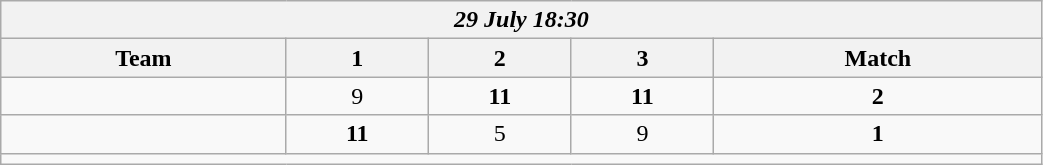<table class=wikitable style="text-align:center; width: 55%">
<tr>
<th colspan=10><em>29 July 18:30</em></th>
</tr>
<tr>
<th>Team</th>
<th>1</th>
<th>2</th>
<th>3</th>
<th>Match</th>
</tr>
<tr>
<td align=left><strong><br></strong></td>
<td>9</td>
<td><strong>11</strong></td>
<td><strong>11</strong></td>
<td><strong>2</strong></td>
</tr>
<tr>
<td align=left><br></td>
<td><strong>11</strong></td>
<td>5</td>
<td>9</td>
<td><strong>1</strong></td>
</tr>
<tr>
<td colspan=10></td>
</tr>
</table>
